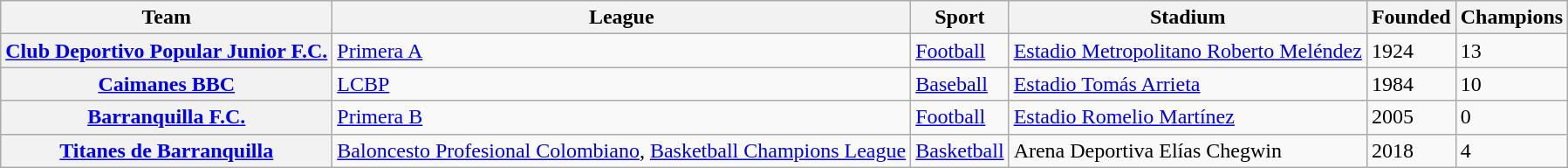<table class="sortable wikitable">
<tr>
<th>Team</th>
<th>League</th>
<th>Sport</th>
<th>Stadium</th>
<th>Founded</th>
<th>Champions</th>
</tr>
<tr>
<th><a href='#'>Club Deportivo Popular Junior F.C.</a></th>
<td><a href='#'>Primera A</a></td>
<td><a href='#'>Football</a></td>
<td><a href='#'>Estadio Metropolitano Roberto Meléndez</a></td>
<td>1924</td>
<td>13</td>
</tr>
<tr>
<th><a href='#'>Caimanes BBC</a></th>
<td><a href='#'>LCBP</a></td>
<td><a href='#'>Baseball</a></td>
<td><a href='#'>Estadio Tomás Arrieta</a></td>
<td>1984</td>
<td>10</td>
</tr>
<tr>
<th><a href='#'>Barranquilla F.C.</a></th>
<td><a href='#'>Primera B</a></td>
<td><a href='#'>Football</a></td>
<td><a href='#'>Estadio Romelio Martínez</a></td>
<td>2005</td>
<td>0</td>
</tr>
<tr>
<th><a href='#'>Titanes de Barranquilla</a></th>
<td><a href='#'>Baloncesto Profesional Colombiano</a>, <a href='#'>Basketball Champions League</a></td>
<td><a href='#'>Basketball</a></td>
<td>Arena Deportiva Elías Chegwin</td>
<td>2018</td>
<td>4</td>
</tr>
</table>
